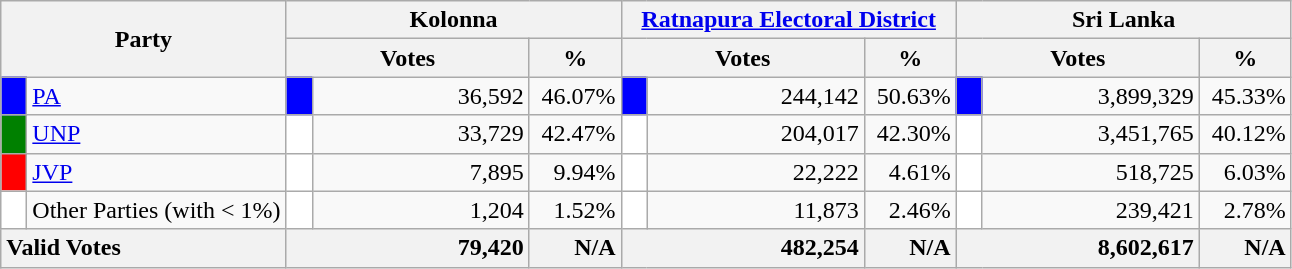<table class="wikitable">
<tr>
<th colspan="2" width="144px"rowspan="2">Party</th>
<th colspan="3" width="216px">Kolonna</th>
<th colspan="3" width="216px"><a href='#'>Ratnapura Electoral District</a></th>
<th colspan="3" width="216px">Sri Lanka</th>
</tr>
<tr>
<th colspan="2" width="144px">Votes</th>
<th>%</th>
<th colspan="2" width="144px">Votes</th>
<th>%</th>
<th colspan="2" width="144px">Votes</th>
<th>%</th>
</tr>
<tr>
<td style="background-color:blue;" width="10px"></td>
<td style="text-align:left;"><a href='#'>PA</a></td>
<td style="background-color:blue;" width="10px"></td>
<td style="text-align:right;">36,592</td>
<td style="text-align:right;">46.07%</td>
<td style="background-color:blue;" width="10px"></td>
<td style="text-align:right;">244,142</td>
<td style="text-align:right;">50.63%</td>
<td style="background-color:blue;" width="10px"></td>
<td style="text-align:right;">3,899,329</td>
<td style="text-align:right;">45.33%</td>
</tr>
<tr>
<td style="background-color:green;" width="10px"></td>
<td style="text-align:left;"><a href='#'>UNP</a></td>
<td style="background-color:white;" width="10px"></td>
<td style="text-align:right;">33,729</td>
<td style="text-align:right;">42.47%</td>
<td style="background-color:white;" width="10px"></td>
<td style="text-align:right;">204,017</td>
<td style="text-align:right;">42.30%</td>
<td style="background-color:white;" width="10px"></td>
<td style="text-align:right;">3,451,765</td>
<td style="text-align:right;">40.12%</td>
</tr>
<tr>
<td style="background-color:red;" width="10px"></td>
<td style="text-align:left;"><a href='#'>JVP</a></td>
<td style="background-color:white;" width="10px"></td>
<td style="text-align:right;">7,895</td>
<td style="text-align:right;">9.94%</td>
<td style="background-color:white;" width="10px"></td>
<td style="text-align:right;">22,222</td>
<td style="text-align:right;">4.61%</td>
<td style="background-color:white;" width="10px"></td>
<td style="text-align:right;">518,725</td>
<td style="text-align:right;">6.03%</td>
</tr>
<tr>
<td style="background-color:white;" width="10px"></td>
<td style="text-align:left;">Other Parties (with < 1%)</td>
<td style="background-color:white;" width="10px"></td>
<td style="text-align:right;">1,204</td>
<td style="text-align:right;">1.52%</td>
<td style="background-color:white;" width="10px"></td>
<td style="text-align:right;">11,873</td>
<td style="text-align:right;">2.46%</td>
<td style="background-color:white;" width="10px"></td>
<td style="text-align:right;">239,421</td>
<td style="text-align:right;">2.78%</td>
</tr>
<tr>
<th colspan="2" width="144px"style="text-align:left;">Valid Votes</th>
<th style="text-align:right;"colspan="2" width="144px">79,420</th>
<th style="text-align:right;">N/A</th>
<th style="text-align:right;"colspan="2" width="144px">482,254</th>
<th style="text-align:right;">N/A</th>
<th style="text-align:right;"colspan="2" width="144px">8,602,617</th>
<th style="text-align:right;">N/A</th>
</tr>
</table>
